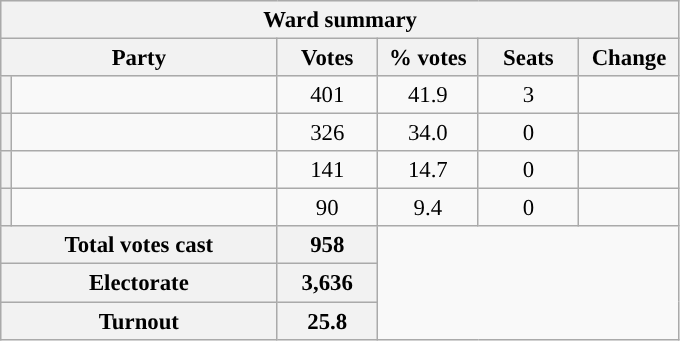<table class="wikitable" style="font-size: 95%;">
<tr style="background-color:#E9E9E9">
<th colspan="6">Ward summary</th>
</tr>
<tr style="background-color:#E9E9E9">
<th colspan="2">Party</th>
<th style="width: 60px">Votes</th>
<th style="width: 60px">% votes</th>
<th style="width: 60px">Seats</th>
<th style="width: 60px">Change</th>
</tr>
<tr>
<th style="background-color: "></th>
<td style="width: 170px"><a href='#'></a></td>
<td align="center">401</td>
<td align="center">41.9</td>
<td align="center">3</td>
<td align="center"></td>
</tr>
<tr>
<th style="background-color: "></th>
<td style="width: 170px"><a href='#'></a></td>
<td align="center">326</td>
<td align="center">34.0</td>
<td align="center">0</td>
<td align="center"></td>
</tr>
<tr>
<th style="background-color: "></th>
<td style="width: 170px"><a href='#'></a></td>
<td align="center">141</td>
<td align="center">14.7</td>
<td align="center">0</td>
<td align="center"></td>
</tr>
<tr>
<th style="background-color: "></th>
<td style="width: 170px"><a href='#'></a></td>
<td align="center">90</td>
<td align="center">9.4</td>
<td align="center">0</td>
<td align="center"></td>
</tr>
<tr style="background-color:#E9E9E9">
<th colspan="2">Total votes cast</th>
<th style="width: 60px">958</th>
</tr>
<tr style="background-color:#E9E9E9">
<th colspan="2">Electorate</th>
<th style="width: 60px">3,636</th>
</tr>
<tr style="background-color:#E9E9E9">
<th colspan="2">Turnout</th>
<th style="width: 60px">25.8</th>
</tr>
</table>
